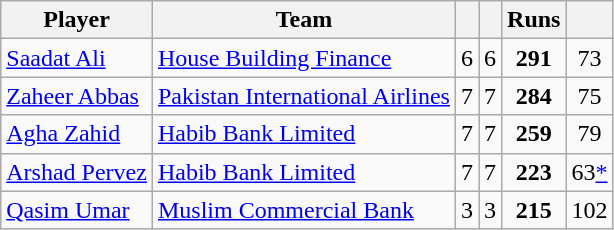<table class="wikitable sortable"  style="text-align: center;">
<tr>
<th class="unsortable">Player</th>
<th>Team</th>
<th></th>
<th></th>
<th>Runs</th>
<th></th>
</tr>
<tr>
<td style="text-align:left"><a href='#'>Saadat Ali</a></td>
<td style="text-align:left"><a href='#'>House Building Finance</a></td>
<td>6</td>
<td>6</td>
<td><strong>291</strong></td>
<td>73</td>
</tr>
<tr>
<td style="text-align:left"><a href='#'>Zaheer Abbas</a></td>
<td style="text-align:left"><a href='#'>Pakistan International Airlines</a></td>
<td>7</td>
<td>7</td>
<td><strong>284</strong></td>
<td>75</td>
</tr>
<tr>
<td style="text-align:left"><a href='#'>Agha Zahid</a></td>
<td style="text-align:left"><a href='#'>Habib Bank Limited</a></td>
<td>7</td>
<td>7</td>
<td><strong>259</strong></td>
<td>79</td>
</tr>
<tr>
<td style="text-align:left"><a href='#'>Arshad Pervez</a></td>
<td style="text-align:left"><a href='#'>Habib Bank Limited</a></td>
<td>7</td>
<td>7</td>
<td><strong>223</strong></td>
<td>63<a href='#'>*</a></td>
</tr>
<tr>
<td style="text-align:left"><a href='#'>Qasim Umar</a></td>
<td style="text-align:left"><a href='#'>Muslim Commercial Bank</a></td>
<td>3</td>
<td>3</td>
<td><strong>215</strong></td>
<td>102</td>
</tr>
</table>
